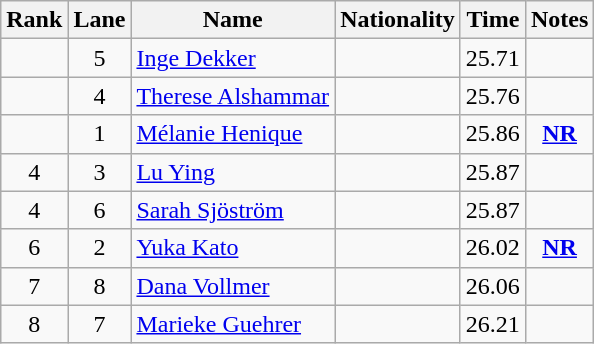<table class="wikitable sortable" style="text-align:center">
<tr>
<th>Rank</th>
<th>Lane</th>
<th>Name</th>
<th>Nationality</th>
<th>Time</th>
<th>Notes</th>
</tr>
<tr>
<td></td>
<td>5</td>
<td align=left><a href='#'>Inge Dekker</a></td>
<td align=left></td>
<td>25.71</td>
<td></td>
</tr>
<tr>
<td></td>
<td>4</td>
<td align=left><a href='#'>Therese Alshammar</a></td>
<td align=left></td>
<td>25.76</td>
<td></td>
</tr>
<tr>
<td></td>
<td>1</td>
<td align=left><a href='#'>Mélanie Henique</a></td>
<td align=left></td>
<td>25.86</td>
<td><strong><a href='#'>NR</a></strong></td>
</tr>
<tr>
<td>4</td>
<td>3</td>
<td align=left><a href='#'>Lu Ying</a></td>
<td align=left></td>
<td>25.87</td>
<td></td>
</tr>
<tr>
<td>4</td>
<td>6</td>
<td align=left><a href='#'>Sarah Sjöström</a></td>
<td align=left></td>
<td>25.87</td>
<td></td>
</tr>
<tr>
<td>6</td>
<td>2</td>
<td align=left><a href='#'>Yuka Kato</a></td>
<td align=left></td>
<td>26.02</td>
<td><strong><a href='#'>NR</a></strong></td>
</tr>
<tr>
<td>7</td>
<td>8</td>
<td align=left><a href='#'>Dana Vollmer</a></td>
<td align=left></td>
<td>26.06</td>
<td></td>
</tr>
<tr>
<td>8</td>
<td>7</td>
<td align=left><a href='#'>Marieke Guehrer</a></td>
<td align=left></td>
<td>26.21</td>
<td></td>
</tr>
</table>
